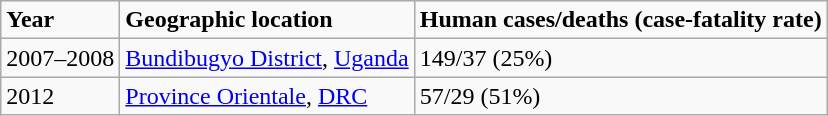<table class="sortable wikitable">
<tr>
<td><strong>Year</strong></td>
<td><strong>Geographic location</strong></td>
<td><strong>Human cases/deaths (case-fatality rate)</strong></td>
</tr>
<tr valign="TOP">
<td>2007–2008</td>
<td><a href='#'>Bundibugyo District</a>, <a href='#'>Uganda</a></td>
<td>149/37 (25%)</td>
</tr>
<tr valign="TOP">
<td>2012</td>
<td><a href='#'>Province Orientale</a>, <a href='#'>DRC</a></td>
<td>57/29 (51%)</td>
</tr>
</table>
